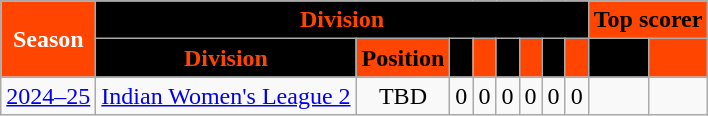<table class="wikitable" style="text-align:center;border:1px solid #FF4500;">
<tr>
<th rowspan="2" scope="col" style="background:#FF4500; color:#FFFFFF;">Season</th>
<th colspan="8" class="unsortable" style="background:#000000; color:#FF4500;">Division</th>
<th colspan="2" class="unsortable" style="background:#FF4500; color:#000000;">Top scorer</th>
</tr>
<tr>
<th style="background:#000000; color:#FF4500;">Division</th>
<th style="background:#FF4500; color:#000000;">Position</th>
<th style="background:#000000; color:#FF4500;"></th>
<th style="background:#FF4500; color:#000000;"></th>
<th style="background:#000000; color:#FF4500;"></th>
<th style="background:#FF4500; color:#000000;"></th>
<th style="background:#000000; color:#FF4500;"></th>
<th style="background:#FF4500; color:#000000;"></th>
<th style="background:#000000; color:#FF4500;"></th>
<th style="background:#FF4500; color:#000000;"></th>
</tr>
<tr>
<td><a href='#'>2024–25</a></td>
<td rowspan="1"><a href='#'>Indian Women's League 2</a></td>
<td>TBD</td>
<td>0</td>
<td>0</td>
<td>0</td>
<td>0</td>
<td>0</td>
<td>0</td>
<td></td>
<td></td>
</tr>
</table>
